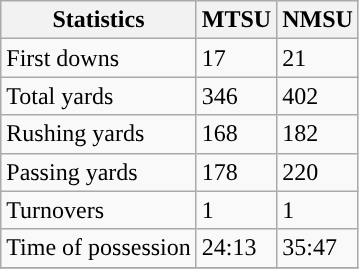<table class="wikitable" style="float: left;">
<tr>
<th>Statistics</th>
<th>MTSU</th>
<th>NMSU</th>
</tr>
<tr>
<td>First downs</td>
<td>17</td>
<td>21</td>
</tr>
<tr>
<td>Total yards</td>
<td>346</td>
<td>402</td>
</tr>
<tr>
<td>Rushing yards</td>
<td>168</td>
<td>182</td>
</tr>
<tr>
<td>Passing yards</td>
<td>178</td>
<td>220</td>
</tr>
<tr>
<td>Turnovers</td>
<td>1</td>
<td>1</td>
</tr>
<tr>
<td>Time of possession</td>
<td>24:13</td>
<td>35:47</td>
</tr>
<tr>
</tr>
</table>
